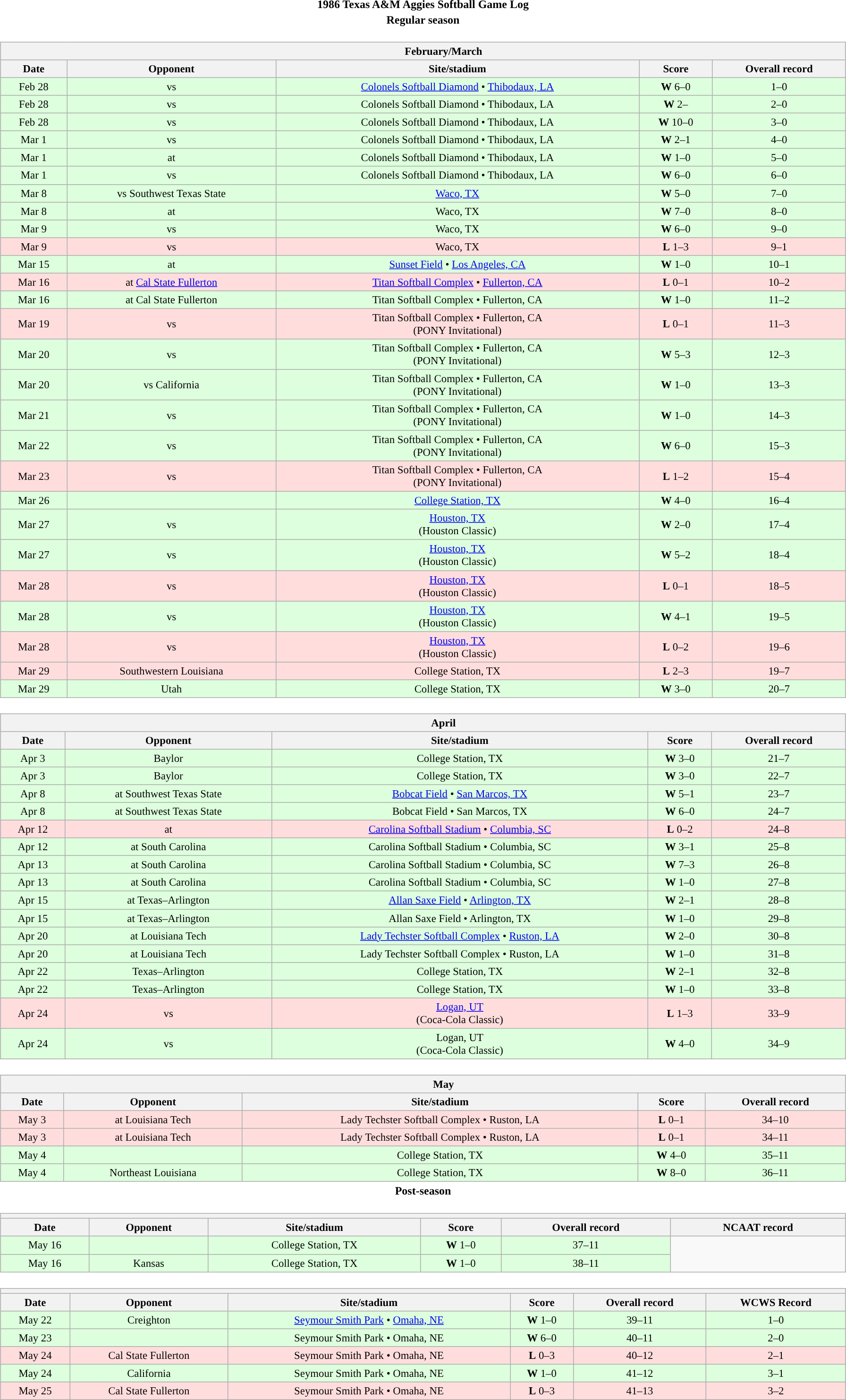<table class="toccolours" width=95% style="margin:1.5em auto; text-align:center;">
<tr>
<th colspan=2>1986 Texas A&M Aggies Softball Game Log</th>
</tr>
<tr>
<th colspan=2>Regular season</th>
</tr>
<tr valign="top">
<td><br><table class="wikitable collapsible collapsed" style="margin:auto; font-size:95%; width:100%">
<tr>
<th colspan=10 style="padding-left:4em;">February/March</th>
</tr>
<tr>
<th>Date</th>
<th>Opponent</th>
<th>Site/stadium</th>
<th>Score</th>
<th>Overall record</th>
</tr>
<tr bgcolor=ddffdd>
<td>Feb 28</td>
<td>vs </td>
<td><a href='#'>Colonels Softball Diamond</a> • <a href='#'>Thibodaux, LA</a></td>
<td><strong>W</strong> 6–0</td>
<td>1–0</td>
</tr>
<tr bgcolor=ddffdd>
<td>Feb 28</td>
<td>vs </td>
<td>Colonels Softball Diamond • Thibodaux, LA</td>
<td><strong>W</strong> 2–</td>
<td>2–0</td>
</tr>
<tr bgcolor=ddffdd>
<td>Feb 28</td>
<td>vs </td>
<td>Colonels Softball Diamond • Thibodaux, LA</td>
<td><strong>W</strong> 10–0</td>
<td>3–0</td>
</tr>
<tr bgcolor=ddffdd>
<td>Mar 1</td>
<td>vs </td>
<td>Colonels Softball Diamond • Thibodaux, LA</td>
<td><strong>W</strong> 2–1</td>
<td>4–0</td>
</tr>
<tr bgcolor=ddffdd>
<td>Mar 1</td>
<td>at </td>
<td>Colonels Softball Diamond • Thibodaux, LA</td>
<td><strong>W</strong> 1–0</td>
<td>5–0</td>
</tr>
<tr bgcolor=ddffdd>
<td>Mar 1</td>
<td>vs </td>
<td>Colonels Softball Diamond • Thibodaux, LA</td>
<td><strong>W</strong> 6–0</td>
<td>6–0</td>
</tr>
<tr bgcolor=ddffdd>
<td>Mar 8</td>
<td>vs Southwest Texas State</td>
<td><a href='#'>Waco, TX</a></td>
<td><strong>W</strong> 5–0</td>
<td>7–0</td>
</tr>
<tr bgcolor=ddffdd>
<td>Mar 8</td>
<td>at </td>
<td>Waco, TX</td>
<td><strong>W</strong> 7–0</td>
<td>8–0</td>
</tr>
<tr bgcolor=ddffdd>
<td>Mar 9</td>
<td>vs </td>
<td>Waco, TX</td>
<td><strong>W</strong> 6–0</td>
<td>9–0</td>
</tr>
<tr bgcolor=ffdddd>
<td>Mar 9</td>
<td>vs </td>
<td>Waco, TX</td>
<td><strong>L</strong> 1–3</td>
<td>9–1</td>
</tr>
<tr bgcolor=ddffdd>
<td>Mar 15</td>
<td>at </td>
<td><a href='#'>Sunset Field</a> • <a href='#'>Los Angeles, CA</a></td>
<td><strong>W</strong> 1–0</td>
<td>10–1</td>
</tr>
<tr bgcolor=ffdddd>
<td>Mar 16</td>
<td>at <a href='#'>Cal State Fullerton</a></td>
<td><a href='#'>Titan Softball Complex</a> • <a href='#'>Fullerton, CA</a></td>
<td><strong>L</strong> 0–1</td>
<td>10–2</td>
</tr>
<tr bgcolor=ddffdd>
<td>Mar 16</td>
<td>at Cal State Fullerton</td>
<td>Titan Softball Complex • Fullerton, CA</td>
<td><strong>W</strong> 1–0</td>
<td>11–2</td>
</tr>
<tr bgcolor=ffdddd>
<td>Mar 19</td>
<td>vs </td>
<td>Titan Softball Complex • Fullerton, CA<br>(PONY Invitational)</td>
<td><strong>L</strong> 0–1</td>
<td>11–3</td>
</tr>
<tr bgcolor=ddffdd>
<td>Mar 20</td>
<td>vs </td>
<td>Titan Softball Complex • Fullerton, CA<br>(PONY Invitational)</td>
<td><strong>W</strong> 5–3</td>
<td>12–3</td>
</tr>
<tr bgcolor=ddffdd>
<td>Mar 20</td>
<td>vs California</td>
<td>Titan Softball Complex • Fullerton, CA<br>(PONY Invitational)</td>
<td><strong>W</strong> 1–0</td>
<td>13–3</td>
</tr>
<tr bgcolor=ddffdd>
<td>Mar 21</td>
<td>vs </td>
<td>Titan Softball Complex • Fullerton, CA<br>(PONY Invitational)</td>
<td><strong>W</strong> 1–0</td>
<td>14–3</td>
</tr>
<tr bgcolor=ddffdd>
<td>Mar 22</td>
<td>vs </td>
<td>Titan Softball Complex • Fullerton, CA<br>(PONY Invitational)</td>
<td><strong>W</strong> 6–0</td>
<td>15–3</td>
</tr>
<tr bgcolor=ffdddd>
<td>Mar 23</td>
<td>vs </td>
<td>Titan Softball Complex • Fullerton, CA<br>(PONY Invitational)</td>
<td><strong>L</strong> 1–2</td>
<td>15–4</td>
</tr>
<tr bgcolor=ddffdd>
<td>Mar 26</td>
<td></td>
<td><a href='#'>College Station, TX</a></td>
<td><strong>W</strong> 4–0</td>
<td>16–4</td>
</tr>
<tr bgcolor=ddffdd>
<td>Mar 27</td>
<td>vs </td>
<td><a href='#'>Houston, TX</a><br>(Houston Classic)</td>
<td><strong>W</strong> 2–0</td>
<td>17–4</td>
</tr>
<tr bgcolor=ddffdd>
<td>Mar 27</td>
<td>vs </td>
<td><a href='#'>Houston, TX</a><br>(Houston Classic)</td>
<td><strong>W</strong> 5–2</td>
<td>18–4</td>
</tr>
<tr bgcolor=ffdddd>
<td>Mar 28</td>
<td>vs </td>
<td><a href='#'>Houston, TX</a><br>(Houston Classic)</td>
<td><strong>L</strong> 0–1</td>
<td>18–5</td>
</tr>
<tr bgcolor=ddffdd>
<td>Mar 28</td>
<td>vs </td>
<td><a href='#'>Houston, TX</a><br>(Houston Classic)</td>
<td><strong>W</strong> 4–1</td>
<td>19–5</td>
</tr>
<tr bgcolor=ffdddd>
<td>Mar 28</td>
<td>vs </td>
<td><a href='#'>Houston, TX</a><br>(Houston Classic)</td>
<td><strong>L</strong> 0–2</td>
<td>19–6</td>
</tr>
<tr bgcolor=ffdddd>
<td>Mar 29</td>
<td>Southwestern Louisiana</td>
<td>College Station, TX</td>
<td><strong>L</strong> 2–3</td>
<td>19–7</td>
</tr>
<tr bgcolor=ddffdd>
<td>Mar 29</td>
<td>Utah</td>
<td>College Station, TX</td>
<td><strong>W</strong> 3–0</td>
<td>20–7</td>
</tr>
</table>
</td>
</tr>
<tr>
<td><br><table class="wikitable collapsible collapsed" style="margin:auto; font-size:95%; width:100%">
<tr>
<th colspan=10 style="padding-left:4em;">April</th>
</tr>
<tr>
<th>Date</th>
<th>Opponent</th>
<th>Site/stadium</th>
<th>Score</th>
<th>Overall record</th>
</tr>
<tr bgcolor=ddffdd>
<td>Apr 3</td>
<td>Baylor</td>
<td>College Station, TX</td>
<td><strong>W</strong> 3–0</td>
<td>21–7</td>
</tr>
<tr bgcolor=ddffdd>
<td>Apr 3</td>
<td>Baylor</td>
<td>College Station, TX</td>
<td><strong>W</strong> 3–0</td>
<td>22–7</td>
</tr>
<tr bgcolor=ddffdd>
<td>Apr 8</td>
<td>at Southwest Texas State</td>
<td><a href='#'>Bobcat Field</a> • <a href='#'>San Marcos, TX</a></td>
<td><strong>W</strong> 5–1</td>
<td>23–7</td>
</tr>
<tr bgcolor=ddffdd>
<td>Apr 8</td>
<td>at Southwest Texas State</td>
<td>Bobcat Field • San Marcos, TX</td>
<td><strong>W</strong> 6–0</td>
<td>24–7</td>
</tr>
<tr bgcolor=ffdddd>
<td>Apr 12</td>
<td>at </td>
<td><a href='#'>Carolina Softball Stadium</a> • <a href='#'>Columbia, SC</a></td>
<td><strong>L</strong> 0–2</td>
<td>24–8</td>
</tr>
<tr bgcolor=ddffdd>
<td>Apr 12</td>
<td>at South Carolina</td>
<td>Carolina Softball Stadium • Columbia, SC</td>
<td><strong>W</strong> 3–1</td>
<td>25–8</td>
</tr>
<tr bgcolor=ddffdd>
<td>Apr 13</td>
<td>at South Carolina</td>
<td>Carolina Softball Stadium • Columbia, SC</td>
<td><strong>W</strong> 7–3</td>
<td>26–8</td>
</tr>
<tr bgcolor=ddffdd>
<td>Apr 13</td>
<td>at South Carolina</td>
<td>Carolina Softball Stadium • Columbia, SC</td>
<td><strong>W</strong> 1–0</td>
<td>27–8</td>
</tr>
<tr bgcolor=ddffdd>
<td>Apr 15</td>
<td>at Texas–Arlington</td>
<td><a href='#'>Allan Saxe Field</a> • <a href='#'>Arlington, TX</a></td>
<td><strong>W</strong> 2–1</td>
<td>28–8</td>
</tr>
<tr bgcolor=ddffdd>
<td>Apr 15</td>
<td>at Texas–Arlington</td>
<td>Allan Saxe Field • Arlington, TX</td>
<td><strong>W</strong> 1–0</td>
<td>29–8</td>
</tr>
<tr bgcolor=ddffdd>
<td>Apr 20</td>
<td>at Louisiana Tech</td>
<td><a href='#'>Lady Techster Softball Complex</a> • <a href='#'>Ruston, LA</a></td>
<td><strong>W</strong> 2–0</td>
<td>30–8</td>
</tr>
<tr bgcolor=ddffdd>
<td>Apr 20</td>
<td>at Louisiana Tech</td>
<td>Lady Techster Softball Complex • Ruston, LA</td>
<td><strong>W</strong> 1–0</td>
<td>31–8</td>
</tr>
<tr bgcolor=ddffdd>
<td>Apr 22</td>
<td>Texas–Arlington</td>
<td>College Station, TX</td>
<td><strong>W</strong> 2–1</td>
<td>32–8</td>
</tr>
<tr bgcolor=ddffdd>
<td>Apr 22</td>
<td>Texas–Arlington</td>
<td>College Station, TX</td>
<td><strong>W</strong> 1–0</td>
<td>33–8</td>
</tr>
<tr bgcolor=ffdddd>
<td>Apr 24</td>
<td>vs </td>
<td><a href='#'>Logan, UT</a><br>(Coca-Cola Classic)</td>
<td><strong>L</strong> 1–3</td>
<td>33–9</td>
</tr>
<tr bgcolor=ddffdd>
<td>Apr 24</td>
<td>vs </td>
<td>Logan, UT<br>(Coca-Cola Classic)</td>
<td><strong>W</strong> 4–0</td>
<td>34–9</td>
</tr>
</table>
</td>
</tr>
<tr>
<td><br><table class="wikitable collapsible collapsed" style="margin:auto; font-size:95%; width:100%">
<tr>
<th colspan=10 style="padding-left:4em;">May</th>
</tr>
<tr>
<th>Date</th>
<th>Opponent</th>
<th>Site/stadium</th>
<th>Score</th>
<th>Overall record</th>
</tr>
<tr bgcolor=ffdddd>
<td>May 3</td>
<td>at Louisiana Tech</td>
<td>Lady Techster Softball Complex • Ruston, LA</td>
<td><strong>L</strong> 0–1</td>
<td>34–10</td>
</tr>
<tr bgcolor=ffdddd>
<td>May 3</td>
<td>at Louisiana Tech</td>
<td>Lady Techster Softball Complex • Ruston, LA</td>
<td><strong>L</strong> 0–1</td>
<td>34–11</td>
</tr>
<tr bgcolor=ddffdd>
<td>May 4</td>
<td></td>
<td>College Station, TX</td>
<td><strong>W</strong> 4–0</td>
<td>35–11</td>
</tr>
<tr bgcolor=ddffdd>
<td>May 4</td>
<td>Northeast Louisiana</td>
<td>College Station, TX</td>
<td><strong>W</strong> 8–0</td>
<td>36–11</td>
</tr>
</table>
</td>
</tr>
<tr>
<th colspan=2>Post-season</th>
</tr>
<tr>
<td><br><table class="wikitable collapsible collapsed" style="margin:auto; font-size:95%; width:100%">
<tr>
<th colspan=10 style="padding-left:4em;"></th>
</tr>
<tr>
<th>Date</th>
<th>Opponent</th>
<th>Site/stadium</th>
<th>Score</th>
<th>Overall record</th>
<th>NCAAT record</th>
</tr>
<tr bgcolor=ddffdd>
<td>May 16</td>
<td></td>
<td>College Station, TX</td>
<td><strong>W</strong> 1–0</td>
<td>37–11</td>
</tr>
<tr bgcolor=ddffdd>
<td>May 16</td>
<td>Kansas</td>
<td>College Station, TX</td>
<td><strong>W</strong> 1–0</td>
<td>38–11</td>
</tr>
</table>
</td>
</tr>
<tr>
<td><br><table class="wikitable collapsible collapsed" style="margin:auto; font-size:95%; width:100%">
<tr>
<th colspan=10 style="padding-left:4em;"></th>
</tr>
<tr>
<th>Date</th>
<th>Opponent</th>
<th>Site/stadium</th>
<th>Score</th>
<th>Overall record</th>
<th>WCWS Record</th>
</tr>
<tr bgcolor=ddffdd>
<td>May 22</td>
<td>Creighton</td>
<td><a href='#'>Seymour Smith Park</a> • <a href='#'>Omaha, NE</a></td>
<td><strong>W</strong> 1–0</td>
<td>39–11</td>
<td>1–0</td>
</tr>
<tr bgcolor=ddffdd>
<td>May 23</td>
<td></td>
<td>Seymour Smith Park • Omaha, NE</td>
<td><strong>W</strong> 6–0</td>
<td>40–11</td>
<td>2–0</td>
</tr>
<tr bgcolor=ffdddd>
<td>May 24</td>
<td>Cal State Fullerton</td>
<td>Seymour Smith Park • Omaha, NE</td>
<td><strong>L</strong> 0–3</td>
<td>40–12</td>
<td>2–1</td>
</tr>
<tr bgcolor=ddffdd>
<td>May 24</td>
<td>California</td>
<td>Seymour Smith Park • Omaha, NE</td>
<td><strong>W</strong> 1–0</td>
<td>41–12</td>
<td>3–1</td>
</tr>
<tr bgcolor=ffdddd>
<td>May 25</td>
<td>Cal State Fullerton</td>
<td>Seymour Smith Park • Omaha, NE</td>
<td><strong>L</strong> 0–3</td>
<td>41–13</td>
<td>3–2</td>
</tr>
</table>
</td>
</tr>
</table>
